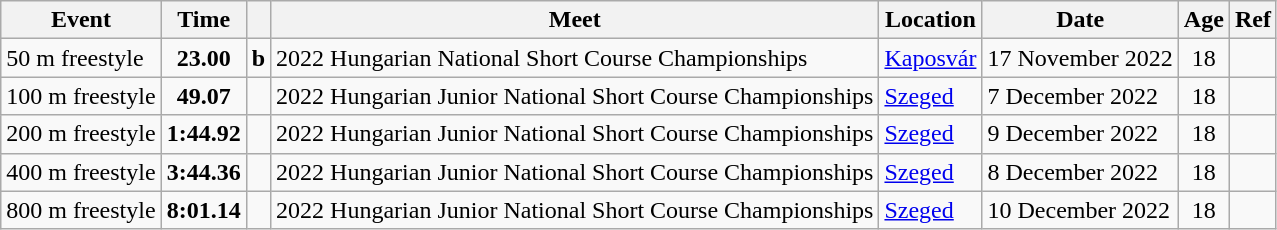<table class="wikitable">
<tr>
<th>Event</th>
<th>Time</th>
<th></th>
<th>Meet</th>
<th>Location</th>
<th>Date</th>
<th>Age</th>
<th>Ref</th>
</tr>
<tr>
<td>50 m freestyle</td>
<td style="text-align:center;"><strong>23.00</strong></td>
<td><strong>b</strong></td>
<td>2022 Hungarian National Short Course Championships</td>
<td><a href='#'>Kaposvár</a></td>
<td>17 November 2022</td>
<td style="text-align:center;">18</td>
<td style="text-align:center;"></td>
</tr>
<tr>
<td>100 m freestyle</td>
<td style="text-align:center;"><strong>49.07</strong></td>
<td></td>
<td>2022 Hungarian Junior National Short Course Championships</td>
<td><a href='#'>Szeged</a></td>
<td>7 December 2022</td>
<td style="text-align:center;">18</td>
<td style="text-align:center;"></td>
</tr>
<tr>
<td>200 m freestyle</td>
<td style="text-align:center;"><strong>1:44.92</strong></td>
<td></td>
<td>2022 Hungarian Junior National Short Course Championships</td>
<td><a href='#'>Szeged</a></td>
<td>9 December 2022</td>
<td style="text-align:center;">18</td>
<td style="text-align:center;"></td>
</tr>
<tr>
<td>400 m freestyle</td>
<td style="text-align:center;"><strong>3:44.36</strong></td>
<td></td>
<td>2022 Hungarian Junior National Short Course Championships</td>
<td><a href='#'>Szeged</a></td>
<td>8 December 2022</td>
<td style="text-align:center;">18</td>
<td style="text-align:center;"></td>
</tr>
<tr>
<td>800 m freestyle</td>
<td style="text-align:center;"><strong>8:01.14</strong></td>
<td></td>
<td>2022 Hungarian Junior National Short Course Championships</td>
<td><a href='#'>Szeged</a></td>
<td>10 December 2022</td>
<td style="text-align:center;">18</td>
<td style="text-align:center;"></td>
</tr>
</table>
